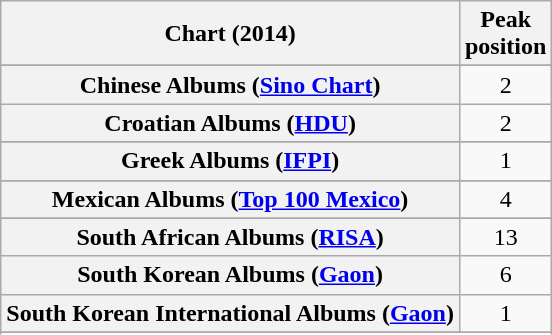<table class="wikitable sortable plainrowheaders" style="text-align:center">
<tr>
<th scope="col">Chart (2014)</th>
<th scope="col">Peak<br>position</th>
</tr>
<tr>
</tr>
<tr>
</tr>
<tr>
</tr>
<tr>
</tr>
<tr>
</tr>
<tr>
<th scope="row">Chinese Albums (<a href='#'>Sino Chart</a>)</th>
<td>2</td>
</tr>
<tr>
<th scope="row">Croatian Albums (<a href='#'>HDU</a>)</th>
<td>2</td>
</tr>
<tr>
</tr>
<tr>
</tr>
<tr>
</tr>
<tr>
</tr>
<tr>
</tr>
<tr>
</tr>
<tr>
<th scope="row">Greek Albums (<a href='#'>IFPI</a>)</th>
<td>1</td>
</tr>
<tr>
</tr>
<tr>
</tr>
<tr>
</tr>
<tr>
</tr>
<tr>
<th scope="row">Mexican Albums (<a href='#'>Top 100 Mexico</a>)</th>
<td>4</td>
</tr>
<tr>
</tr>
<tr>
</tr>
<tr>
</tr>
<tr>
</tr>
<tr>
</tr>
<tr>
<th scope="row">South African Albums (<a href='#'>RISA</a>)</th>
<td>13</td>
</tr>
<tr>
<th scope="row">South Korean Albums (<a href='#'>Gaon</a>)</th>
<td>6</td>
</tr>
<tr>
<th scope="row">South Korean International Albums (<a href='#'>Gaon</a>)</th>
<td>1</td>
</tr>
<tr>
</tr>
<tr>
</tr>
<tr>
</tr>
<tr>
</tr>
<tr>
</tr>
<tr>
</tr>
</table>
